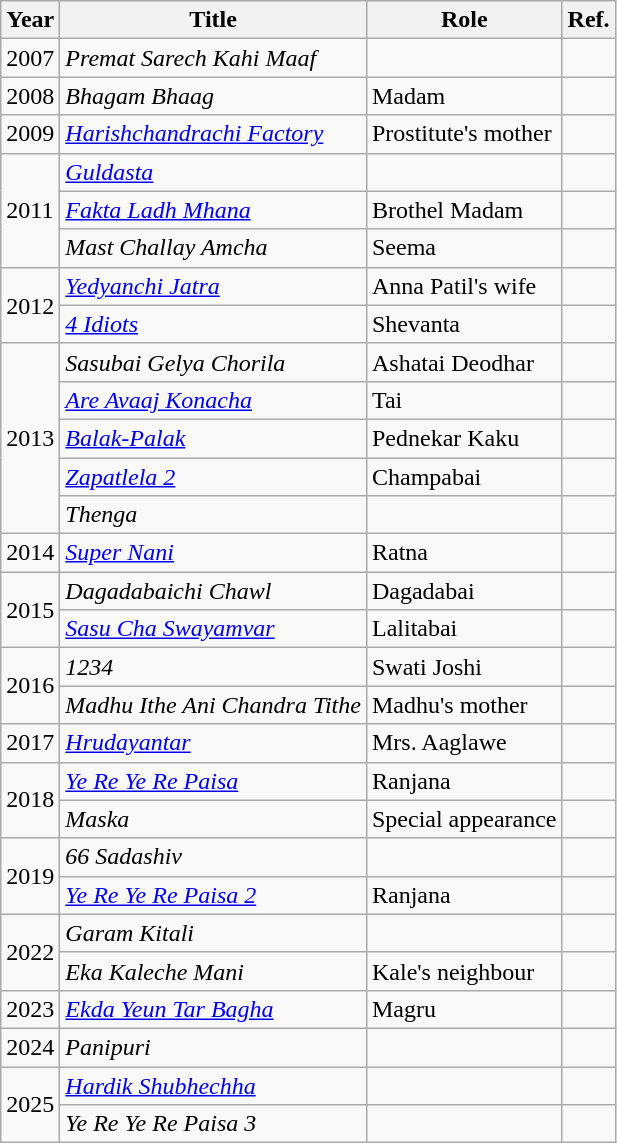<table class="wikitable">
<tr>
<th>Year</th>
<th>Title</th>
<th>Role</th>
<th>Ref.</th>
</tr>
<tr>
<td>2007</td>
<td><em>Premat Sarech Kahi Maaf</em></td>
<td></td>
<td></td>
</tr>
<tr>
<td>2008</td>
<td><em>Bhagam Bhaag</em></td>
<td>Madam</td>
<td></td>
</tr>
<tr>
<td>2009</td>
<td><em><a href='#'>Harishchandrachi Factory</a></em></td>
<td>Prostitute's mother</td>
<td></td>
</tr>
<tr>
<td rowspan="3">2011</td>
<td><em><a href='#'>Guldasta</a></em></td>
<td></td>
<td></td>
</tr>
<tr>
<td><em><a href='#'>Fakta Ladh Mhana</a></em></td>
<td>Brothel Madam</td>
<td></td>
</tr>
<tr>
<td><em>Mast Challay Amcha</em></td>
<td>Seema</td>
<td></td>
</tr>
<tr>
<td rowspan="2">2012</td>
<td><em><a href='#'>Yedyanchi Jatra</a></em></td>
<td>Anna Patil's wife</td>
<td></td>
</tr>
<tr>
<td><em><a href='#'>4 Idiots</a></em></td>
<td>Shevanta</td>
<td></td>
</tr>
<tr>
<td rowspan="5">2013</td>
<td><em>Sasubai Gelya Chorila</em></td>
<td>Ashatai Deodhar</td>
<td></td>
</tr>
<tr>
<td><em><a href='#'>Are Avaaj Konacha</a></em></td>
<td>Tai</td>
<td></td>
</tr>
<tr>
<td><em><a href='#'>Balak-Palak</a></em></td>
<td>Pednekar Kaku</td>
<td></td>
</tr>
<tr>
<td><em><a href='#'>Zapatlela 2</a></em></td>
<td>Champabai</td>
<td></td>
</tr>
<tr>
<td><em>Thenga</em></td>
<td></td>
<td></td>
</tr>
<tr>
<td>2014</td>
<td><em><a href='#'>Super Nani</a></em></td>
<td>Ratna</td>
<td></td>
</tr>
<tr>
<td rowspan="2">2015</td>
<td><em>Dagadabaichi Chawl</em></td>
<td>Dagadabai</td>
<td></td>
</tr>
<tr>
<td><em><a href='#'>Sasu Cha Swayamvar</a></em></td>
<td>Lalitabai</td>
<td></td>
</tr>
<tr>
<td rowspan="2">2016</td>
<td><em>1234</em></td>
<td>Swati Joshi</td>
<td></td>
</tr>
<tr>
<td><em>Madhu Ithe Ani Chandra Tithe</em></td>
<td>Madhu's mother</td>
<td></td>
</tr>
<tr>
<td>2017</td>
<td><em><a href='#'>Hrudayantar</a></em></td>
<td>Mrs. Aaglawe</td>
<td></td>
</tr>
<tr>
<td rowspan="2">2018</td>
<td><em><a href='#'>Ye Re Ye Re Paisa</a></em></td>
<td>Ranjana</td>
<td></td>
</tr>
<tr>
<td><em>Maska</em></td>
<td>Special appearance</td>
<td></td>
</tr>
<tr>
<td rowspan="2">2019</td>
<td><em>66 Sadashiv</em></td>
<td></td>
<td></td>
</tr>
<tr>
<td><em><a href='#'>Ye Re Ye Re Paisa 2</a></em></td>
<td>Ranjana</td>
<td></td>
</tr>
<tr>
<td rowspan="2">2022</td>
<td><em>Garam Kitali</em></td>
<td></td>
<td></td>
</tr>
<tr>
<td><em>Eka Kaleche Mani</em></td>
<td>Kale's neighbour</td>
<td></td>
</tr>
<tr>
<td>2023</td>
<td><em><a href='#'>Ekda Yeun Tar Bagha</a></em></td>
<td>Magru</td>
<td></td>
</tr>
<tr>
<td>2024</td>
<td><em>Panipuri</em></td>
<td></td>
<td></td>
</tr>
<tr>
<td rowspan="2">2025</td>
<td><a href='#'><em>Hardik Shubhechha</em></a></td>
<td></td>
<td></td>
</tr>
<tr>
<td><em>Ye Re Ye Re Paisa 3</em></td>
<td></td>
<td></td>
</tr>
</table>
